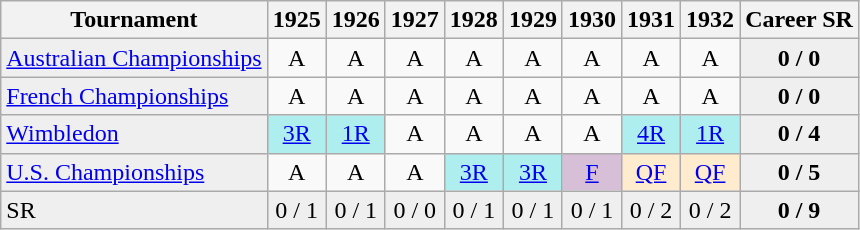<table class="wikitable">
<tr>
<th>Tournament</th>
<th>1925</th>
<th>1926</th>
<th>1927</th>
<th>1928</th>
<th>1929</th>
<th>1930</th>
<th>1931</th>
<th>1932</th>
<th>Career SR</th>
</tr>
<tr>
<td style="background:#EFEFEF;"><a href='#'>Australian Championships</a></td>
<td align="center">A</td>
<td align="center">A</td>
<td align="center">A</td>
<td align="center">A</td>
<td align="center">A</td>
<td align="center">A</td>
<td align="center">A</td>
<td align="center">A</td>
<td align="center" style="background:#EFEFEF;"><strong>0 / 0</strong></td>
</tr>
<tr>
<td style="background:#EFEFEF;"><a href='#'>French Championships</a></td>
<td align="center">A</td>
<td align="center">A</td>
<td align="center">A</td>
<td align="center">A</td>
<td align="center">A</td>
<td align="center">A</td>
<td align="center">A</td>
<td align="center">A</td>
<td align="center" style="background:#EFEFEF;"><strong>0 / 0</strong></td>
</tr>
<tr>
<td style="background:#EFEFEF;"><a href='#'>Wimbledon</a></td>
<td align="center" style="background:#afeeee;"><a href='#'>3R</a></td>
<td align="center" style="background:#afeeee;"><a href='#'>1R</a></td>
<td align="center">A</td>
<td align="center">A</td>
<td align="center">A</td>
<td align="center">A</td>
<td align="center" style="background:#afeeee;"><a href='#'>4R</a></td>
<td align="center" style="background:#afeeee;"><a href='#'>1R</a></td>
<td align="center" style="background:#EFEFEF;"><strong>0 / 4</strong></td>
</tr>
<tr>
<td style="background:#EFEFEF;"><a href='#'>U.S. Championships</a></td>
<td align="center">A</td>
<td align="center">A</td>
<td align="center">A</td>
<td align="center" style="background:#afeeee;"><a href='#'>3R</a></td>
<td align="center" style="background:#afeeee;"><a href='#'>3R</a></td>
<td align="center" style="background:#D8BFD8;"><a href='#'>F</a></td>
<td align="center"  style="background:#ffebcd;"><a href='#'>QF</a></td>
<td align="center"  style="background:#ffebcd;"><a href='#'>QF</a></td>
<td align="center" style="background:#EFEFEF;"><strong>0 / 5</strong></td>
</tr>
<tr>
<td style="background:#EFEFEF;">SR</td>
<td align="center" style="background:#EFEFEF;">0 / 1</td>
<td align="center" style="background:#EFEFEF;">0 / 1</td>
<td align="center" style="background:#EFEFEF;">0 / 0</td>
<td align="center" style="background:#EFEFEF;">0 / 1</td>
<td align="center" style="background:#EFEFEF;">0 / 1</td>
<td align="center" style="background:#EFEFEF;">0 / 1</td>
<td align="center" style="background:#EFEFEF;">0 / 2</td>
<td align="center" style="background:#EFEFEF;">0 / 2</td>
<td align="center" style="background:#EFEFEF;"><strong>0 / 9</strong></td>
</tr>
</table>
